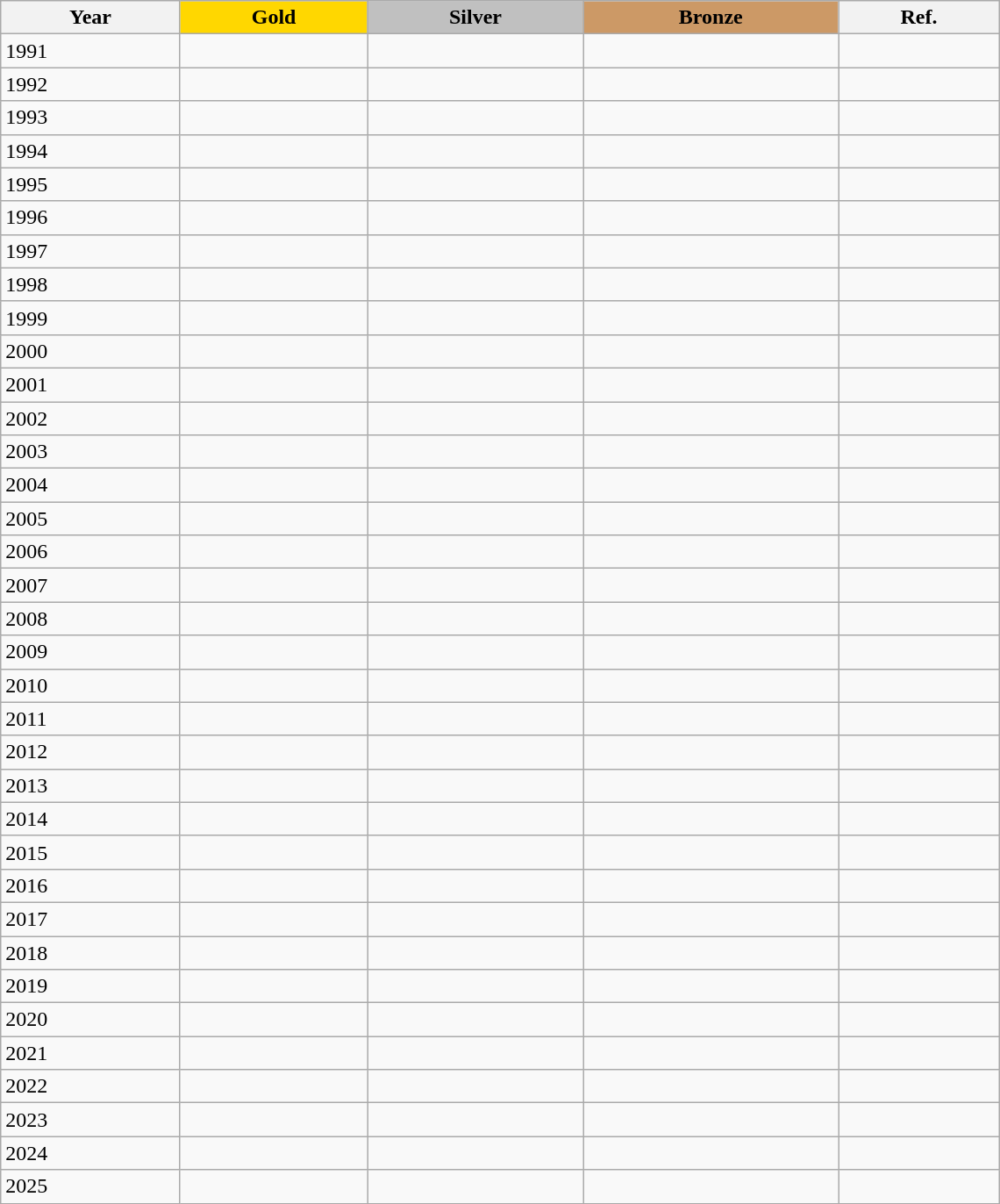<table class="wikitable sortable" style="width: 760px;">
<tr>
<th scope=col>Year</th>
<th scope=col style="background-color:Gold">Gold</th>
<th scope=col style="background-color:Silver">Silver</th>
<th scope=col style="background-color:#cc9966">Bronze</th>
<th class=unsortable>Ref.</th>
</tr>
<tr>
<td>1991</td>
<td></td>
<td></td>
<td></td>
<td></td>
</tr>
<tr>
<td>1992</td>
<td></td>
<td></td>
<td></td>
<td></td>
</tr>
<tr>
<td>1993</td>
<td></td>
<td></td>
<td></td>
<td></td>
</tr>
<tr>
<td>1994</td>
<td></td>
<td></td>
<td></td>
<td></td>
</tr>
<tr>
<td>1995</td>
<td></td>
<td></td>
<td></td>
<td></td>
</tr>
<tr>
<td>1996</td>
<td></td>
<td></td>
<td></td>
<td></td>
</tr>
<tr>
<td>1997</td>
<td></td>
<td></td>
<td></td>
<td></td>
</tr>
<tr>
<td>1998</td>
<td></td>
<td></td>
<td></td>
<td></td>
</tr>
<tr>
<td>1999</td>
<td></td>
<td></td>
<td></td>
<td></td>
</tr>
<tr>
<td>2000</td>
<td></td>
<td></td>
<td></td>
<td></td>
</tr>
<tr>
<td>2001</td>
<td></td>
<td></td>
<td></td>
<td></td>
</tr>
<tr>
<td>2002</td>
<td></td>
<td></td>
<td></td>
<td></td>
</tr>
<tr>
<td>2003</td>
<td></td>
<td></td>
<td></td>
<td></td>
</tr>
<tr>
<td>2004</td>
<td></td>
<td></td>
<td></td>
<td></td>
</tr>
<tr>
<td>2005</td>
<td></td>
<td></td>
<td></td>
<td></td>
</tr>
<tr>
<td>2006</td>
<td></td>
<td></td>
<td></td>
<td></td>
</tr>
<tr>
<td>2007</td>
<td></td>
<td></td>
<td></td>
<td></td>
</tr>
<tr>
<td>2008</td>
<td></td>
<td></td>
<td></td>
<td></td>
</tr>
<tr>
<td>2009</td>
<td></td>
<td></td>
<td></td>
<td></td>
</tr>
<tr>
<td>2010</td>
<td></td>
<td></td>
<td></td>
<td></td>
</tr>
<tr>
<td>2011</td>
<td></td>
<td></td>
<td></td>
<td></td>
</tr>
<tr>
<td>2012</td>
<td></td>
<td></td>
<td></td>
<td></td>
</tr>
<tr>
<td>2013</td>
<td></td>
<td></td>
<td></td>
<td></td>
</tr>
<tr>
<td>2014</td>
<td></td>
<td></td>
<td></td>
<td></td>
</tr>
<tr>
<td>2015</td>
<td></td>
<td></td>
<td></td>
<td></td>
</tr>
<tr>
<td>2016</td>
<td></td>
<td></td>
<td></td>
<td></td>
</tr>
<tr>
<td>2017</td>
<td></td>
<td></td>
<td></td>
<td></td>
</tr>
<tr>
<td>2018</td>
<td></td>
<td></td>
<td></td>
<td></td>
</tr>
<tr>
<td>2019</td>
<td></td>
<td></td>
<td></td>
<td></td>
</tr>
<tr>
<td>2020</td>
<td></td>
<td></td>
<td></td>
<td></td>
</tr>
<tr>
<td>2021</td>
<td></td>
<td></td>
<td></td>
<td></td>
</tr>
<tr>
<td>2022</td>
<td></td>
<td></td>
<td></td>
<td></td>
</tr>
<tr>
<td>2023</td>
<td></td>
<td></td>
<td></td>
<td></td>
</tr>
<tr>
<td>2024</td>
<td></td>
<td></td>
<td></td>
<td></td>
</tr>
<tr>
<td>2025</td>
<td></td>
<td></td>
<td></td>
<td></td>
</tr>
</table>
